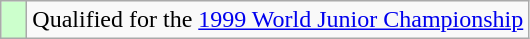<table class="wikitable" style="text-align: left;">
<tr>
<td width=10px bgcolor=#ccffcc></td>
<td>Qualified for the <a href='#'>1999 World Junior Championship</a></td>
</tr>
</table>
